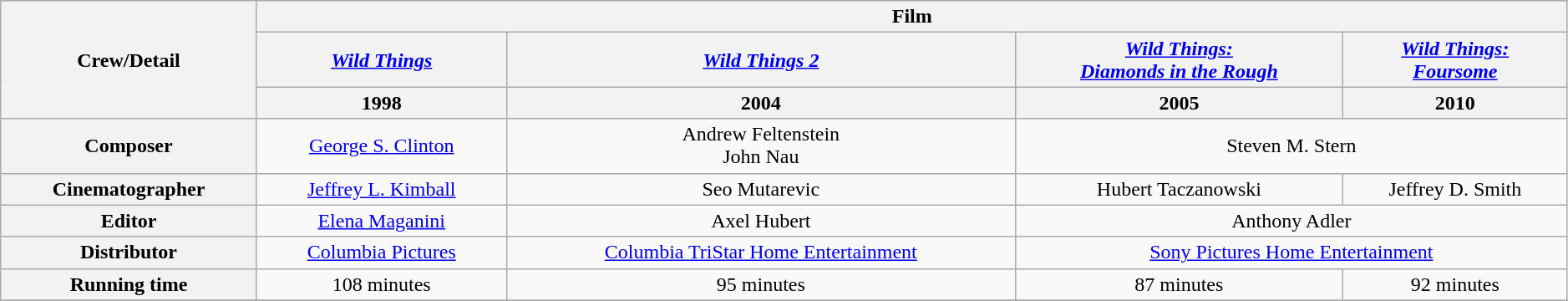<table class="wikitable"  style="text-align:center; width:99%;">
<tr>
<th rowspan="3">Crew/Detail</th>
<th colspan="4">Film</th>
</tr>
<tr>
<th><em><a href='#'>Wild Things</a></em></th>
<th><em><a href='#'>Wild Things 2</a></em></th>
<th><em><a href='#'>Wild Things: <br> Diamonds in the Rough</a></em></th>
<th><em><a href='#'>Wild Things: <br> Foursome</a></em></th>
</tr>
<tr>
<th>1998</th>
<th>2004</th>
<th>2005</th>
<th>2010</th>
</tr>
<tr>
<th>Composer</th>
<td><a href='#'>George S. Clinton</a></td>
<td>Andrew Feltenstein<br>John Nau</td>
<td colspan="2">Steven M. Stern</td>
</tr>
<tr>
<th>Cinematographer</th>
<td><a href='#'>Jeffrey L. Kimball</a></td>
<td>Seo Mutarevic</td>
<td>Hubert Taczanowski</td>
<td>Jeffrey D. Smith</td>
</tr>
<tr>
<th>Editor</th>
<td><a href='#'>Elena Maganini</a></td>
<td>Axel Hubert</td>
<td colspan="2">Anthony Adler</td>
</tr>
<tr>
<th>Distributor</th>
<td><a href='#'>Columbia Pictures</a></td>
<td><a href='#'>Columbia TriStar Home Entertainment</a></td>
<td colspan="2"><a href='#'>Sony Pictures Home Entertainment</a></td>
</tr>
<tr>
<th>Running time</th>
<td>108 minutes</td>
<td>95 minutes</td>
<td>87 minutes</td>
<td>92 minutes</td>
</tr>
<tr>
</tr>
</table>
